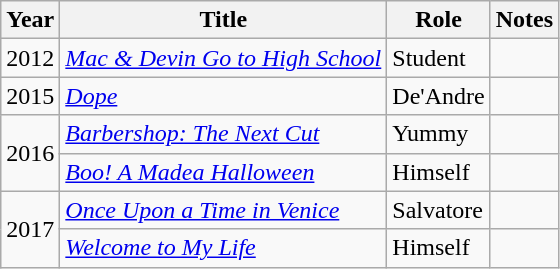<table class="wikitable sortable">
<tr>
<th>Year</th>
<th>Title</th>
<th>Role</th>
<th class="unsortable">Notes</th>
</tr>
<tr>
<td>2012</td>
<td><em><a href='#'>Mac & Devin Go to High School</a></em></td>
<td>Student</td>
<td></td>
</tr>
<tr>
<td>2015</td>
<td><em><a href='#'>Dope</a></em></td>
<td>De'Andre</td>
<td></td>
</tr>
<tr>
<td rowspan="2">2016</td>
<td><em><a href='#'>Barbershop: The Next Cut</a></em></td>
<td>Yummy</td>
<td></td>
</tr>
<tr>
<td><em><a href='#'>Boo! A Madea Halloween</a></em></td>
<td>Himself</td>
<td></td>
</tr>
<tr>
<td rowspan="2">2017</td>
<td><em><a href='#'>Once Upon a Time in Venice</a></em></td>
<td>Salvatore</td>
<td></td>
</tr>
<tr>
<td><em><a href='#'>Welcome to My Life</a></em></td>
<td>Himself</td>
<td></td>
</tr>
</table>
